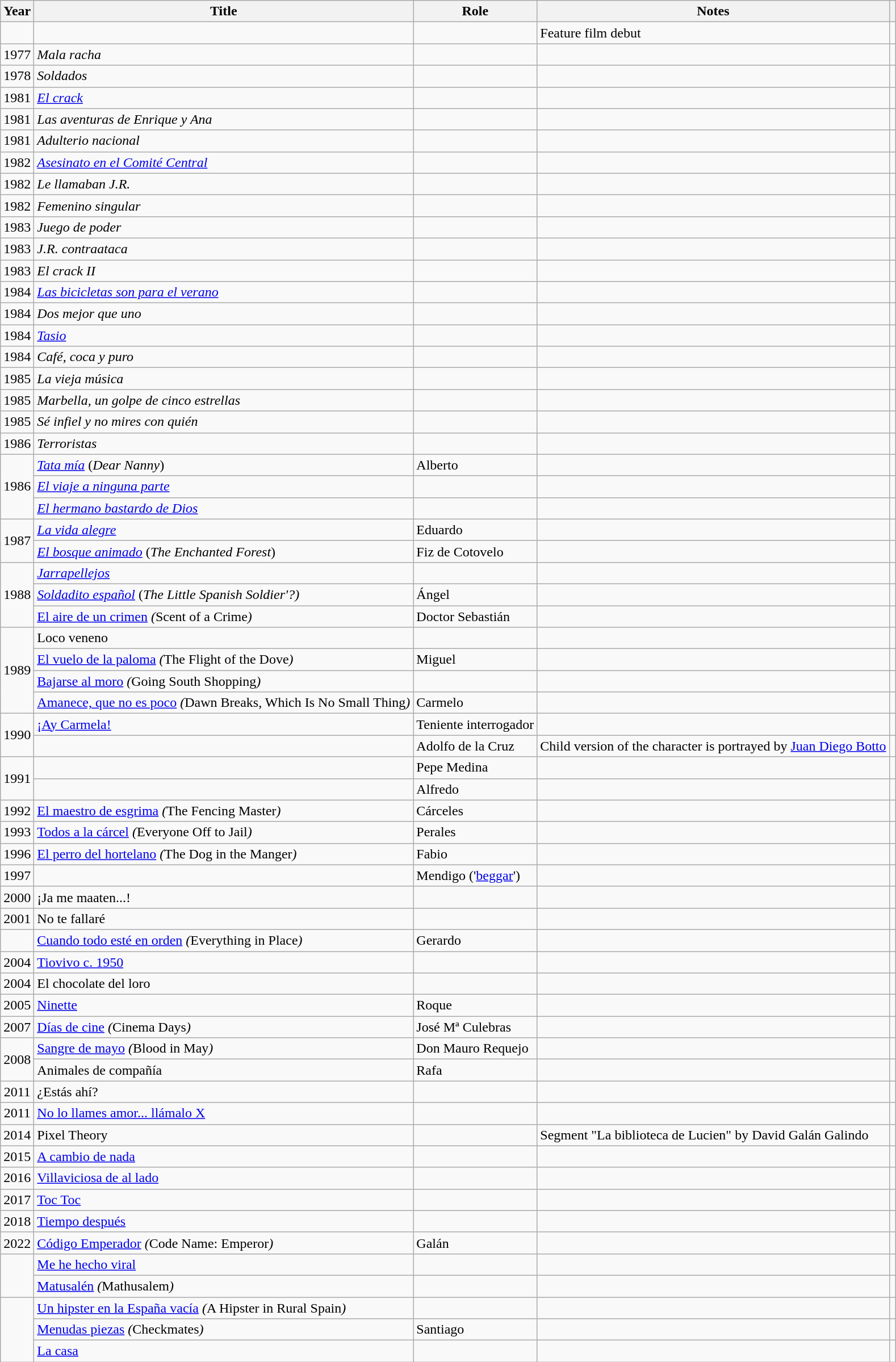<table class="wikitable sortable">
<tr>
<th>Year</th>
<th>Title</th>
<th>Role</th>
<th class = "unsortable">Notes</th>
<th class = "unsortable"></th>
</tr>
<tr>
<td></td>
<td><em></em></td>
<td></td>
<td>Feature film debut</td>
<td></td>
</tr>
<tr>
<td align = "center">1977</td>
<td><em>Mala racha</em></td>
<td></td>
<td></td>
<td align = "center"></td>
</tr>
<tr>
<td align = "center">1978</td>
<td><em>Soldados</em></td>
<td></td>
<td></td>
<td align = "center"></td>
</tr>
<tr>
<td align = "center">1981</td>
<td><em><a href='#'>El crack</a></em></td>
<td></td>
<td></td>
<td align = "center"></td>
</tr>
<tr>
<td align = "center">1981</td>
<td><em>Las aventuras de Enrique y Ana</em></td>
<td></td>
<td></td>
<td align = "center"></td>
</tr>
<tr>
<td align = "center">1981</td>
<td><em>Adulterio nacional</em></td>
<td></td>
<td></td>
<td align = "center"></td>
</tr>
<tr>
<td align = "center">1982</td>
<td><em><a href='#'>Asesinato en el Comité Central</a></em></td>
<td></td>
<td></td>
<td align = "center"></td>
</tr>
<tr>
<td align = "center">1982</td>
<td><em>Le llamaban J.R.</em></td>
<td></td>
<td></td>
<td align = "center"></td>
</tr>
<tr>
<td align = "center">1982</td>
<td><em>Femenino singular</em></td>
<td></td>
<td></td>
<td align = "center"></td>
</tr>
<tr>
<td align = "center">1983</td>
<td><em>Juego de poder</em></td>
<td></td>
<td></td>
<td align = "center"></td>
</tr>
<tr>
<td align = "center">1983</td>
<td><em>J.R. contraataca</em></td>
<td></td>
<td></td>
<td align = "center"></td>
</tr>
<tr>
<td align = "center">1983</td>
<td><em>El crack II</em></td>
<td></td>
<td></td>
<td align = "center"></td>
</tr>
<tr>
<td align = "center">1984</td>
<td><em><a href='#'>Las bicicletas son para el verano</a></em></td>
<td></td>
<td></td>
<td align = "center"></td>
</tr>
<tr>
<td align = "center">1984</td>
<td><em>Dos mejor que uno</em></td>
<td></td>
<td></td>
<td align = "center"></td>
</tr>
<tr>
<td align = "center">1984</td>
<td><em><a href='#'>Tasio</a></em></td>
<td></td>
<td></td>
<td align = "center"></td>
</tr>
<tr>
<td align = "center">1984</td>
<td><em>Café, coca y puro</em></td>
<td></td>
<td></td>
<td align = "center"></td>
</tr>
<tr>
<td align = "center">1985</td>
<td><em>La vieja música</em></td>
<td></td>
<td></td>
<td align = "center"></td>
</tr>
<tr>
<td align = "center">1985</td>
<td><em>Marbella, un golpe de cinco estrellas</em></td>
<td></td>
<td></td>
<td align = "center"></td>
</tr>
<tr>
<td align = "center">1985</td>
<td><em>Sé infiel y no mires con quién</em></td>
<td></td>
<td></td>
<td align = "center"></td>
</tr>
<tr>
<td align = "center">1986</td>
<td><em>Terroristas</em></td>
<td></td>
<td></td>
<td align = "center"></td>
</tr>
<tr>
<td rowspan = "3" align = "center">1986</td>
<td><em><a href='#'>Tata mía</a></em> (<em>Dear Nanny</em>)</td>
<td>Alberto</td>
<td></td>
<td align = "center"></td>
</tr>
<tr>
<td><em><a href='#'>El viaje a ninguna parte</a></em></td>
<td></td>
<td></td>
<td align = "center"></td>
</tr>
<tr>
<td><em><a href='#'>El hermano bastardo de Dios</a></em></td>
<td></td>
<td></td>
<td align = "center"></td>
</tr>
<tr>
<td rowspan = "2" align = "center">1987</td>
<td><em><a href='#'>La vida alegre</a></em></td>
<td>Eduardo</td>
<td></td>
<td align = "center"></td>
</tr>
<tr>
<td><em><a href='#'>El bosque animado</a></em> (<em>The Enchanted Forest</em>)</td>
<td>Fiz de Cotovelo</td>
<td></td>
<td align = "center"></td>
</tr>
<tr>
<td rowspan = "3" align = "center">1988</td>
<td><em><a href='#'>Jarrapellejos</a></em></td>
<td></td>
<td></td>
<td align = "center"></td>
</tr>
<tr>
<td><em><a href='#'>Soldadito español</a></em> (<em>The Little Spanish Soldier'?)</td>
<td>Ángel</td>
<td></td>
<td align = "center"></td>
</tr>
<tr>
<td></em><a href='#'>El aire de un crimen</a><em> (</em>Scent of a Crime<em>)</td>
<td>Doctor Sebastián</td>
<td></td>
<td align = "center"></td>
</tr>
<tr>
<td rowspan = "4" align = "center">1989</td>
<td></em>Loco veneno<em></td>
<td></td>
<td></td>
<td align = "center"></td>
</tr>
<tr>
<td></em><a href='#'>El vuelo de la paloma</a><em> (</em>The Flight of the Dove<em>)</td>
<td>Miguel</td>
<td></td>
<td align = "center"></td>
</tr>
<tr>
<td></em><a href='#'>Bajarse al moro</a><em> (</em>Going South Shopping<em>)</td>
<td></td>
<td></td>
<td align = "center"></td>
</tr>
<tr>
<td></em><a href='#'>Amanece, que no es poco</a><em> (</em>Dawn Breaks, Which Is No Small Thing<em>)</td>
<td>Carmelo</td>
<td></td>
<td align = "center"></td>
</tr>
<tr>
<td rowspan = "2" align = "center">1990</td>
<td></em><a href='#'>¡Ay Carmela!</a><em></td>
<td>Teniente interrogador</td>
<td></td>
<td align = "center"></td>
</tr>
<tr>
<td></em><em></td>
<td>Adolfo de la Cruz</td>
<td>Child version of the character is portrayed by <a href='#'>Juan Diego Botto</a></td>
<td align = "center"></td>
</tr>
<tr>
<td rowspan = "2" align = "center">1991</td>
<td></em><em></td>
<td>Pepe Medina</td>
<td></td>
<td align = "center"></td>
</tr>
<tr>
<td></em><em></td>
<td>Alfredo</td>
<td></td>
<td align = "center"></td>
</tr>
<tr>
<td align = "center">1992</td>
<td></em><a href='#'>El maestro de esgrima</a><em> (</em>The Fencing Master<em>)</td>
<td>Cárceles</td>
<td></td>
<td align = "center"></td>
</tr>
<tr>
<td align = "center">1993</td>
<td></em><a href='#'>Todos a la cárcel</a><em> (</em>Everyone Off to Jail<em>)</td>
<td>Perales</td>
<td></td>
<td align = "center"></td>
</tr>
<tr>
<td align = "center">1996</td>
<td></em><a href='#'>El perro del hortelano</a><em> (</em>The Dog in the Manger<em>)</td>
<td>Fabio</td>
<td></td>
<td align = "center"></td>
</tr>
<tr>
<td align = "center">1997</td>
<td></em><em></td>
<td>Mendigo ('<a href='#'>beggar</a>')</td>
<td></td>
<td align = "center"></td>
</tr>
<tr>
<td align = "center">2000</td>
<td></em>¡Ja me maaten...!<em></td>
<td></td>
<td></td>
<td align = "center"></td>
</tr>
<tr>
<td align = "center">2001</td>
<td></em>No te fallaré<em></td>
<td></td>
<td></td>
<td align = "center"></td>
</tr>
<tr>
<td></td>
<td></em><a href='#'>Cuando todo esté en orden</a><em> (</em>Everything in Place<em>)</td>
<td>Gerardo</td>
<td></td>
<td></td>
</tr>
<tr>
<td align = "center">2004</td>
<td></em><a href='#'>Tiovivo c. 1950</a><em></td>
<td></td>
<td></td>
<td align = "center"></td>
</tr>
<tr>
<td align = "center">2004</td>
<td></em>El chocolate del loro<em></td>
<td></td>
<td></td>
<td align = "center"></td>
</tr>
<tr>
<td align = "center">2005</td>
<td></em><a href='#'>Ninette</a><em></td>
<td>Roque</td>
<td></td>
<td align = "center"></td>
</tr>
<tr>
<td align = "center">2007</td>
<td></em><a href='#'>Días de cine</a><em> (</em>Cinema Days<em>)</td>
<td>José Mª Culebras</td>
<td></td>
<td align = "center"></td>
</tr>
<tr>
<td rowspan = "2" align = "center">2008</td>
<td></em><a href='#'>Sangre de mayo</a><em> (</em>Blood in May<em>)</td>
<td>Don Mauro Requejo</td>
<td></td>
<td align = "center"></td>
</tr>
<tr>
<td></em>Animales de compañía<em></td>
<td>Rafa</td>
<td></td>
<td align = "center"></td>
</tr>
<tr>
<td align = "center">2011</td>
<td></em>¿Estás ahí?<em></td>
<td></td>
<td></td>
<td align = "center"></td>
</tr>
<tr>
<td align = "center">2011</td>
<td></em><a href='#'>No lo llames amor... llámalo X</a><em></td>
<td></td>
<td></td>
<td align = "center"></td>
</tr>
<tr>
<td align = "center">2014</td>
<td></em>Pixel Theory<em></td>
<td></td>
<td>Segment "La biblioteca de Lucien" by David Galán Galindo</td>
</tr>
<tr>
<td align = "center">2015</td>
<td></em><a href='#'>A cambio de nada</a><em></td>
<td></td>
<td></td>
<td align = "center"></td>
</tr>
<tr>
<td align = "center">2016</td>
<td></em><a href='#'>Villaviciosa de al lado</a><em></td>
<td></td>
<td></td>
<td align = "center"></td>
</tr>
<tr>
<td align = "center">2017</td>
<td></em><a href='#'>Toc Toc</a><em></td>
<td></td>
<td></td>
<td align = "center"></td>
</tr>
<tr>
<td align = "center">2018</td>
<td></em><a href='#'>Tiempo después</a><em></td>
<td></td>
<td></td>
<td align = "center"></td>
</tr>
<tr>
<td align = "center">2022</td>
<td></em><a href='#'>Código Emperador</a><em> (</em>Code Name: Emperor<em>)</td>
<td>Galán</td>
<td></td>
<td align = "center"></td>
</tr>
<tr>
<td rowspan = "2"></td>
<td></em><a href='#'>Me he hecho viral</a><em></td>
<td></td>
<td></td>
<td></td>
</tr>
<tr>
<td></em><a href='#'>Matusalén</a><em> (</em>Mathusalem<em>)</td>
<td></td>
<td></td>
<td></td>
</tr>
<tr>
<td rowspan = "3"></td>
<td></em><a href='#'>Un hipster en la España vacía</a><em> (</em>A Hipster in Rural Spain<em>)</td>
<td></td>
<td></td>
<td></td>
</tr>
<tr>
<td></em><a href='#'>Menudas piezas</a><em> (</em>Checkmates<em>)</td>
<td>Santiago</td>
<td></td>
<td></td>
</tr>
<tr>
<td></em><a href='#'>La casa</a><em></td>
<td></td>
<td></td>
<td></td>
</tr>
</table>
